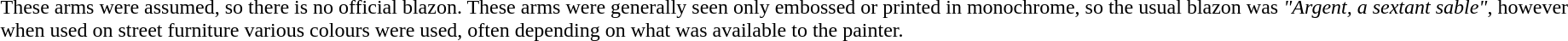<table>
<tr>
<td></td>
<td><br>These arms were assumed, so there is no official blazon.  These arms were generally seen only embossed or printed in monochrome, so the usual blazon was <em>"Argent, a sextant sable"</em>, however when used on street furniture various colours were used, often depending on what was available to the painter.</td>
</tr>
</table>
